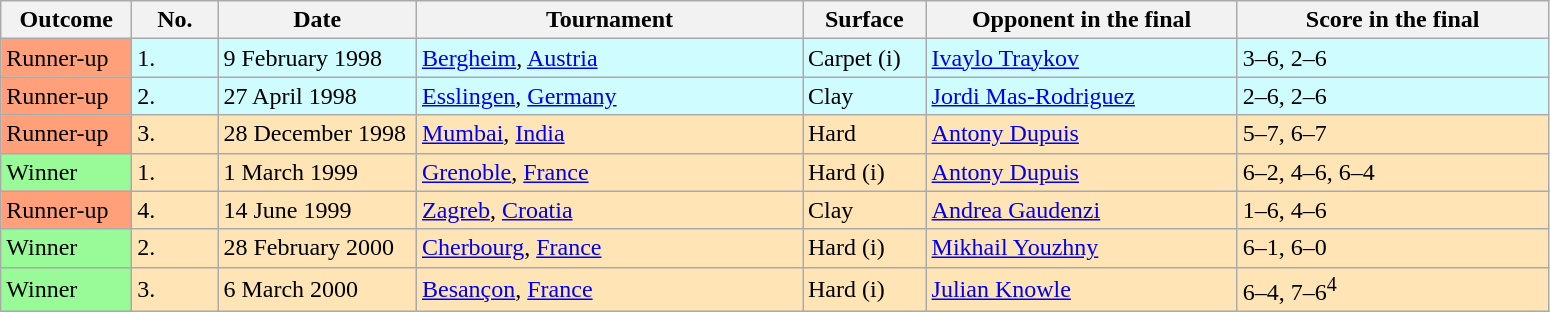<table class="sortable wikitable">
<tr>
<th width=80>Outcome</th>
<th width=50>No.</th>
<th width=125>Date</th>
<th width=250>Tournament</th>
<th width=75>Surface</th>
<th width=200>Opponent in the final</th>
<th width=200>Score in the final</th>
</tr>
<tr bgcolor="CFFCFF">
<td bgcolor="FFA07A">Runner-up</td>
<td>1.</td>
<td>9 February 1998</td>
<td><a href='#'>Bergheim</a>, <a href='#'>Austria</a></td>
<td>Carpet (i)</td>
<td> <a href='#'>Ivaylo Traykov</a></td>
<td>3–6, 2–6</td>
</tr>
<tr bgcolor="CFFCFF">
<td bgcolor="FFA07A">Runner-up</td>
<td>2.</td>
<td>27 April 1998</td>
<td><a href='#'>Esslingen</a>, <a href='#'>Germany</a></td>
<td>Clay</td>
<td> <a href='#'>Jordi Mas-Rodriguez</a></td>
<td>2–6, 2–6</td>
</tr>
<tr bgcolor="moccasin">
<td bgcolor="FFA07A">Runner-up</td>
<td>3.</td>
<td>28 December 1998</td>
<td><a href='#'>Mumbai</a>, <a href='#'>India</a></td>
<td>Hard</td>
<td> <a href='#'>Antony Dupuis</a></td>
<td>5–7, 6–7</td>
</tr>
<tr bgcolor="moccasin">
<td bgcolor="98FB98">Winner</td>
<td>1.</td>
<td>1 March 1999</td>
<td><a href='#'>Grenoble</a>, <a href='#'>France</a></td>
<td>Hard (i)</td>
<td> <a href='#'>Antony Dupuis</a></td>
<td>6–2, 4–6, 6–4</td>
</tr>
<tr bgcolor="moccasin">
<td bgcolor="FFA07A">Runner-up</td>
<td>4.</td>
<td>14 June 1999</td>
<td><a href='#'>Zagreb</a>, <a href='#'>Croatia</a></td>
<td>Clay</td>
<td> <a href='#'>Andrea Gaudenzi</a></td>
<td>1–6, 4–6</td>
</tr>
<tr bgcolor="moccasin">
<td bgcolor="98FB98">Winner</td>
<td>2.</td>
<td>28 February 2000</td>
<td><a href='#'>Cherbourg</a>, <a href='#'>France</a></td>
<td>Hard (i)</td>
<td> <a href='#'>Mikhail Youzhny</a></td>
<td>6–1, 6–0</td>
</tr>
<tr bgcolor="moccasin">
<td bgcolor="98FB98">Winner</td>
<td>3.</td>
<td>6 March 2000</td>
<td><a href='#'>Besançon</a>, <a href='#'>France</a></td>
<td>Hard (i)</td>
<td> <a href='#'>Julian Knowle</a></td>
<td>6–4, 7–6<sup>4</sup></td>
</tr>
</table>
